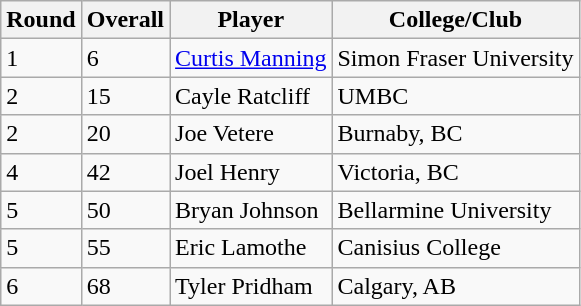<table class="wikitable">
<tr>
<th>Round</th>
<th>Overall</th>
<th>Player</th>
<th>College/Club</th>
</tr>
<tr>
<td>1</td>
<td>6</td>
<td><a href='#'>Curtis Manning</a></td>
<td>Simon Fraser University</td>
</tr>
<tr>
<td>2</td>
<td>15</td>
<td>Cayle Ratcliff</td>
<td>UMBC</td>
</tr>
<tr>
<td>2</td>
<td>20</td>
<td>Joe Vetere</td>
<td>Burnaby, BC</td>
</tr>
<tr>
<td>4</td>
<td>42</td>
<td>Joel Henry</td>
<td>Victoria, BC</td>
</tr>
<tr>
<td>5</td>
<td>50</td>
<td>Bryan Johnson</td>
<td>Bellarmine University</td>
</tr>
<tr>
<td>5</td>
<td>55</td>
<td>Eric Lamothe</td>
<td>Canisius College</td>
</tr>
<tr>
<td>6</td>
<td>68</td>
<td>Tyler Pridham</td>
<td>Calgary, AB</td>
</tr>
</table>
